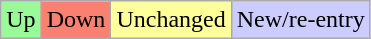<table class="wikitable">
<tr>
<td bgcolor="#98fb98">Up</td>
<td bgcolor="#fa8072">Down</td>
<td bgcolor="#ffff99">Unchanged</td>
<td bgcolor="#CCCCFF">New/re-entry</td>
</tr>
</table>
